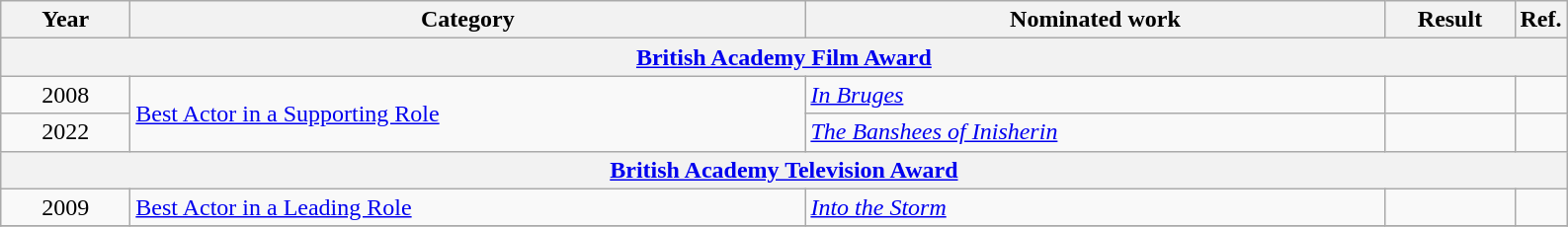<table class=wikitable>
<tr>
<th scope="col" style="width:5em;">Year</th>
<th scope="col" style="width:28em;">Category</th>
<th scope="col" style="width:24em;">Nominated work</th>
<th scope="col" style="width:5em;">Result</th>
<th>Ref.</th>
</tr>
<tr>
<th colspan=5><a href='#'>British Academy Film Award</a></th>
</tr>
<tr>
<td style="text-align:center;">2008</td>
<td rowspan=2><a href='#'>Best Actor in a Supporting Role</a></td>
<td><em><a href='#'>In Bruges</a></em></td>
<td></td>
<td></td>
</tr>
<tr>
<td style="text-align:center;">2022</td>
<td><em><a href='#'>The Banshees of Inisherin</a></em></td>
<td></td>
<td></td>
</tr>
<tr>
<th colspan=5><a href='#'>British Academy Television Award</a></th>
</tr>
<tr>
<td style="text-align:center;">2009</td>
<td><a href='#'>Best Actor in a Leading Role</a></td>
<td><em><a href='#'>Into the Storm</a></em></td>
<td></td>
<td></td>
</tr>
<tr>
</tr>
</table>
